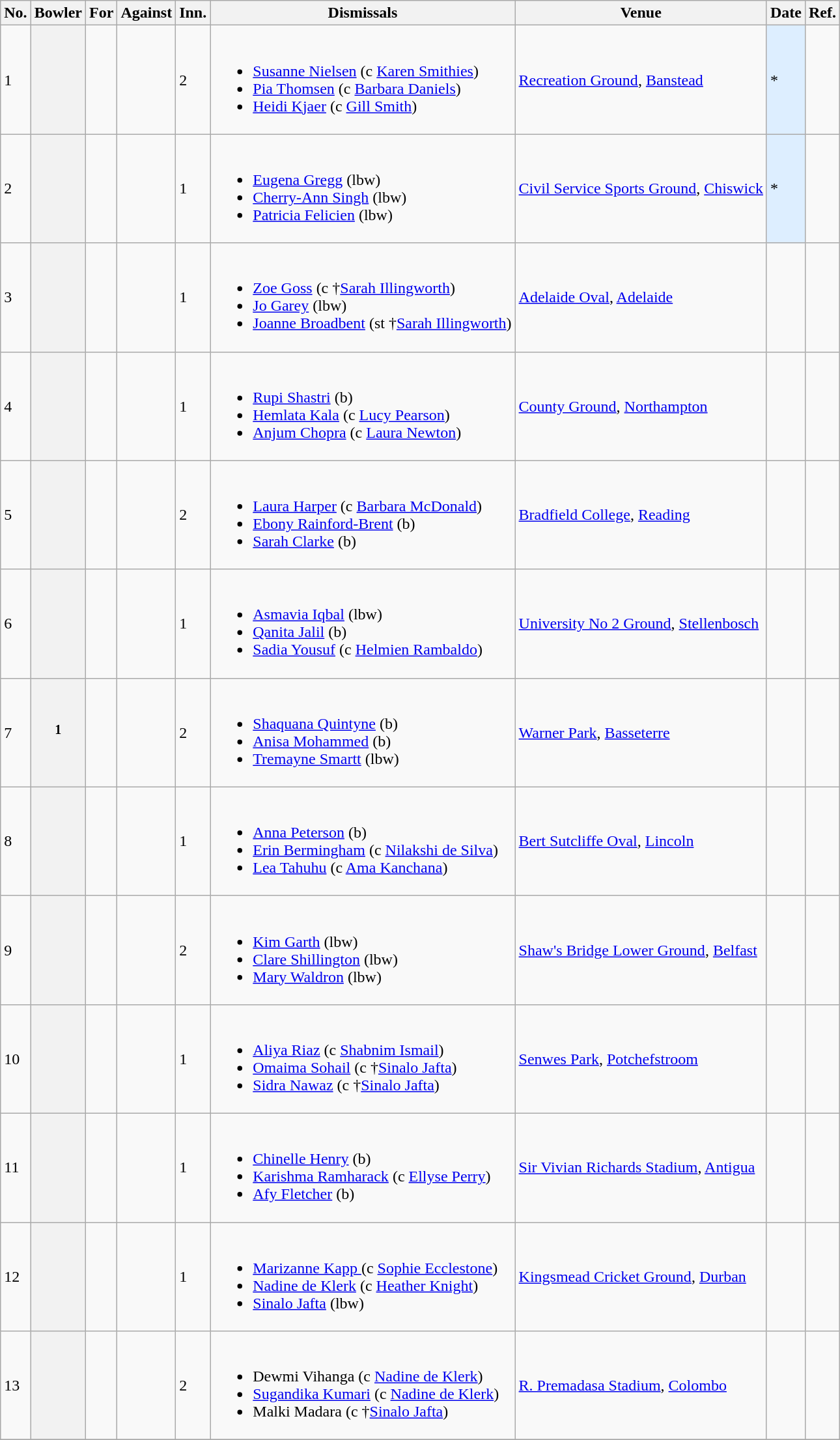<table class="wikitable sortable plainrowheaders">
<tr>
<th scope="col">No.</th>
<th scope="col">Bowler</th>
<th scope="col">For</th>
<th scope="col">Against</th>
<th scope="col">Inn.</th>
<th scope="col" class="unsortable">Dismissals</th>
<th scope="col">Venue</th>
<th scope="col">Date</th>
<th scope="col" class="unsortable">Ref.</th>
</tr>
<tr>
<td>1</td>
<th scope="row"></th>
<td></td>
<td></td>
<td>2</td>
<td><br><ul><li><a href='#'>Susanne Nielsen</a> (c <a href='#'>Karen Smithies</a>)</li><li><a href='#'>Pia Thomsen</a> (c <a href='#'>Barbara Daniels</a>)</li><li><a href='#'>Heidi Kjaer</a> (c <a href='#'>Gill Smith</a>)</li></ul></td>
<td> <a href='#'>Recreation Ground</a>, <a href='#'>Banstead</a></td>
<td style="background:#def;"><a href='#'></a>*</td>
<td></td>
</tr>
<tr>
<td>2</td>
<th scope="row"></th>
<td></td>
<td></td>
<td>1</td>
<td><br><ul><li><a href='#'>Eugena Gregg</a> (lbw)</li><li><a href='#'>Cherry-Ann Singh</a> (lbw)</li><li><a href='#'>Patricia Felicien</a> (lbw)</li></ul></td>
<td> <a href='#'>Civil Service Sports Ground</a>, <a href='#'>Chiswick</a></td>
<td style="background:#def;"><a href='#'></a>*</td>
<td></td>
</tr>
<tr>
<td>3</td>
<th scope="row"></th>
<td></td>
<td></td>
<td>1</td>
<td><br><ul><li><a href='#'>Zoe Goss</a> (c †<a href='#'>Sarah Illingworth</a>)</li><li><a href='#'>Jo Garey</a> (lbw)</li><li><a href='#'>Joanne Broadbent</a> (st †<a href='#'>Sarah Illingworth</a>)</li></ul></td>
<td> <a href='#'>Adelaide Oval</a>, <a href='#'>Adelaide</a></td>
<td><a href='#'></a></td>
<td></td>
</tr>
<tr>
<td>4</td>
<th scope="row"></th>
<td></td>
<td></td>
<td>1</td>
<td><br><ul><li><a href='#'>Rupi Shastri</a> (b)</li><li><a href='#'>Hemlata Kala</a> (c <a href='#'>Lucy Pearson</a>)</li><li><a href='#'>Anjum Chopra</a> (c <a href='#'>Laura Newton</a>)</li></ul></td>
<td> <a href='#'>County Ground</a>, <a href='#'>Northampton</a></td>
<td><a href='#'></a></td>
<td></td>
</tr>
<tr>
<td>5</td>
<th scope="row"></th>
<td></td>
<td></td>
<td>2</td>
<td><br><ul><li><a href='#'>Laura Harper</a> (c <a href='#'>Barbara McDonald</a>)</li><li><a href='#'>Ebony Rainford-Brent</a> (b)</li><li><a href='#'>Sarah Clarke</a> (b)</li></ul></td>
<td> <a href='#'>Bradfield College</a>, <a href='#'>Reading</a></td>
<td><a href='#'></a></td>
<td></td>
</tr>
<tr>
<td>6</td>
<th scope="row"></th>
<td></td>
<td></td>
<td>1</td>
<td><br><ul><li><a href='#'>Asmavia Iqbal</a> (lbw)</li><li><a href='#'>Qanita Jalil</a> (b)</li><li><a href='#'>Sadia Yousuf</a> (c <a href='#'>Helmien Rambaldo</a>)</li></ul></td>
<td> <a href='#'>University No 2 Ground</a>, <a href='#'>Stellenbosch</a></td>
<td><a href='#'></a></td>
<td></td>
</tr>
<tr>
<td>7</td>
<th scope="row"><sup>1</sup></th>
<td></td>
<td></td>
<td>2</td>
<td><br><ul><li><a href='#'>Shaquana Quintyne</a> (b)</li><li><a href='#'>Anisa Mohammed</a> (b)</li><li><a href='#'>Tremayne Smartt</a> (lbw)</li></ul></td>
<td> <a href='#'>Warner Park</a>, <a href='#'>Basseterre</a></td>
<td><a href='#'></a></td>
<td></td>
</tr>
<tr>
<td>8</td>
<th scope="row"></th>
<td></td>
<td></td>
<td>1</td>
<td><br><ul><li><a href='#'>Anna Peterson</a> (b)</li><li><a href='#'>Erin Bermingham</a> (c <a href='#'>Nilakshi de Silva</a>)</li><li><a href='#'>Lea Tahuhu</a> (c <a href='#'>Ama Kanchana</a>)</li></ul></td>
<td> <a href='#'>Bert Sutcliffe Oval</a>, <a href='#'>Lincoln</a></td>
<td><a href='#'></a></td>
<td></td>
</tr>
<tr>
<td>9</td>
<th scope="row"></th>
<td></td>
<td></td>
<td>2</td>
<td><br><ul><li><a href='#'>Kim Garth</a> (lbw)</li><li><a href='#'>Clare Shillington</a> (lbw)</li><li><a href='#'>Mary Waldron</a> (lbw)</li></ul></td>
<td> <a href='#'>Shaw's Bridge Lower Ground</a>, <a href='#'>Belfast</a></td>
<td><a href='#'></a></td>
<td></td>
</tr>
<tr>
<td>10</td>
<th scope="row"></th>
<td></td>
<td></td>
<td>1</td>
<td><br><ul><li><a href='#'>Aliya Riaz</a> (c <a href='#'>Shabnim Ismail</a>)</li><li><a href='#'>Omaima Sohail</a> (c †<a href='#'>Sinalo Jafta</a>)</li><li><a href='#'>Sidra Nawaz</a> (c †<a href='#'>Sinalo Jafta</a>)</li></ul></td>
<td> <a href='#'>Senwes Park</a>, <a href='#'>Potchefstroom</a></td>
<td><a href='#'></a></td>
<td></td>
</tr>
<tr>
<td>11</td>
<th scope="row"></th>
<td></td>
<td></td>
<td>1</td>
<td><br><ul><li><a href='#'>Chinelle Henry</a> (b)</li><li><a href='#'>Karishma Ramharack</a> (c <a href='#'>Ellyse Perry</a>)</li><li><a href='#'>Afy Fletcher</a> (b)</li></ul></td>
<td> <a href='#'>Sir Vivian Richards Stadium</a>, <a href='#'>Antigua</a></td>
<td><a href='#'></a></td>
<td></td>
</tr>
<tr>
<td>12</td>
<th scope="row"></th>
<td></td>
<td></td>
<td>1</td>
<td><br><ul><li><a href='#'>Marizanne Kapp </a> (c <a href='#'>Sophie Ecclestone</a>)</li><li><a href='#'>Nadine de Klerk</a> (c <a href='#'>Heather Knight</a>)</li><li><a href='#'>Sinalo Jafta</a> (lbw)</li></ul></td>
<td> <a href='#'>Kingsmead Cricket Ground</a>, <a href='#'>Durban</a></td>
<td><a href='#'></a></td>
<td></td>
</tr>
<tr>
<td>13</td>
<th scope="row"></th>
<td></td>
<td></td>
<td>2</td>
<td><br><ul><li>Dewmi Vihanga (c <a href='#'>Nadine de Klerk</a>)</li><li><a href='#'>Sugandika Kumari</a> (c <a href='#'>Nadine de Klerk</a>)</li><li>Malki Madara (c †<a href='#'>Sinalo Jafta</a>)</li></ul></td>
<td> <a href='#'>R. Premadasa Stadium</a>, <a href='#'>Colombo</a></td>
<td><a href='#'></a></td>
<td></td>
</tr>
<tr>
</tr>
</table>
